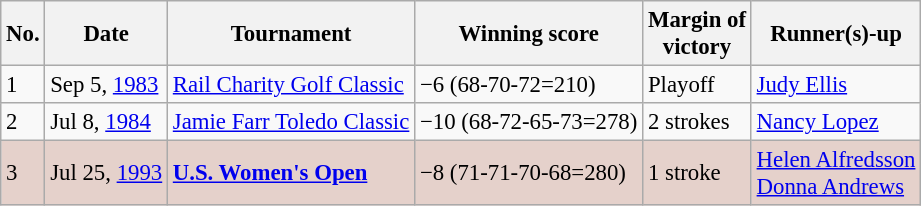<table class="wikitable" style="font-size:95%;">
<tr>
<th>No.</th>
<th>Date</th>
<th>Tournament</th>
<th>Winning score</th>
<th>Margin of<br>victory</th>
<th>Runner(s)-up</th>
</tr>
<tr>
<td>1</td>
<td>Sep 5, <a href='#'>1983</a></td>
<td><a href='#'>Rail Charity Golf Classic</a></td>
<td>−6 (68-70-72=210)</td>
<td>Playoff</td>
<td> <a href='#'>Judy Ellis</a></td>
</tr>
<tr>
<td>2</td>
<td>Jul 8, <a href='#'>1984</a></td>
<td><a href='#'>Jamie Farr Toledo Classic</a></td>
<td>−10 (68-72-65-73=278)</td>
<td>2 strokes</td>
<td> <a href='#'>Nancy Lopez</a></td>
</tr>
<tr style="background:#e5d1cb;">
<td>3</td>
<td>Jul 25, <a href='#'>1993</a></td>
<td><strong><a href='#'>U.S. Women's Open</a></strong></td>
<td>−8 (71-71-70-68=280)</td>
<td>1 stroke</td>
<td> <a href='#'>Helen Alfredsson</a><br> <a href='#'>Donna Andrews</a></td>
</tr>
</table>
